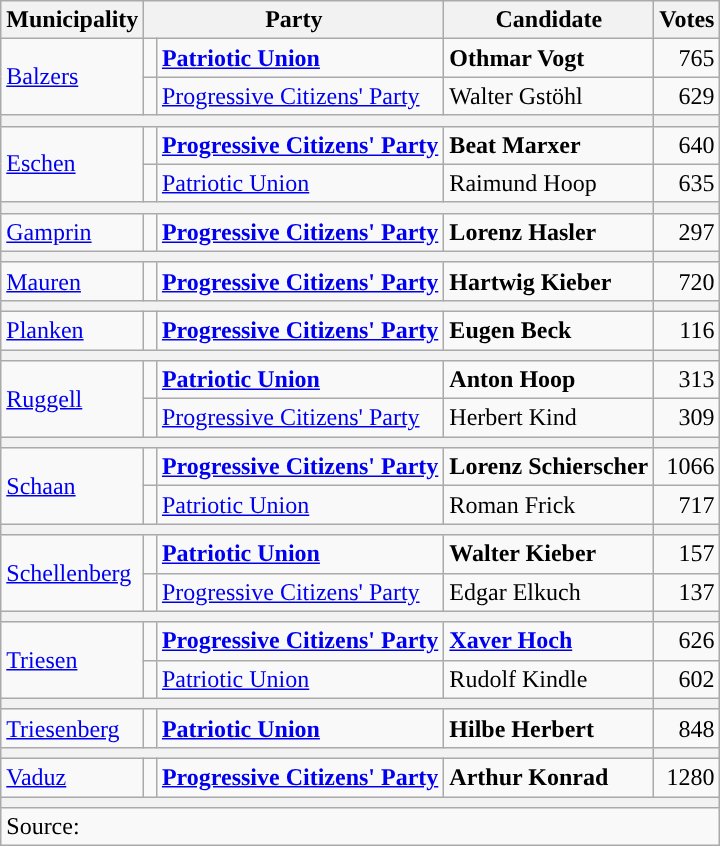<table class="wikitable" style="text-align:right">
<tr>
<th>Municipality</th>
<th colspan="2">Party</th>
<th>Candidate</th>
<th>Votes</th>
</tr>
<tr>
<td rowspan="2" align="left"><a href='#'>Balzers</a></td>
<td width="1" style="color:inherit;background:"></td>
<td align="left"><strong><a href='#'>Patriotic Union</a></strong></td>
<td align="left"><strong>Othmar Vogt</strong></td>
<td>765</td>
</tr>
<tr>
<td style="color:inherit;background:"></td>
<td align="left"><a href='#'>Progressive Citizens' Party</a></td>
<td align="left">Walter Gstöhl</td>
<td>629</td>
</tr>
<tr>
<th colspan="4"></th>
<th></th>
</tr>
<tr>
<td rowspan="2" align="left"><a href='#'>Eschen</a></td>
<td style="color:inherit;background:"></td>
<td align="left"><strong><a href='#'>Progressive Citizens' Party</a></strong></td>
<td align="left"><strong>Beat Marxer</strong></td>
<td>640</td>
</tr>
<tr>
<td width="1" style="color:inherit;background:"></td>
<td align="left"><a href='#'>Patriotic Union</a></td>
<td align="left">Raimund Hoop</td>
<td>635</td>
</tr>
<tr>
<th colspan="4"></th>
<th></th>
</tr>
<tr>
<td align="left"><a href='#'>Gamprin</a></td>
<td style="color:inherit;background:"></td>
<td align="left"><strong><a href='#'>Progressive Citizens' Party</a></strong></td>
<td align="left"><strong>Lorenz Hasler</strong></td>
<td>297</td>
</tr>
<tr>
<th colspan="4"></th>
<th></th>
</tr>
<tr>
<td align="left"><a href='#'>Mauren</a></td>
<td style="color:inherit;background:"></td>
<td align="left"><strong><a href='#'>Progressive Citizens' Party</a></strong></td>
<td align="left"><strong>Hartwig Kieber</strong></td>
<td>720</td>
</tr>
<tr>
<th colspan="4"></th>
<th></th>
</tr>
<tr>
<td align="left"><a href='#'>Planken</a></td>
<td style="color:inherit;background:"></td>
<td align="left"><strong><a href='#'>Progressive Citizens' Party</a></strong></td>
<td align="left"><strong>Eugen Beck</strong></td>
<td>116</td>
</tr>
<tr>
<th colspan="4"></th>
<th></th>
</tr>
<tr>
<td rowspan="2" align="left"><a href='#'>Ruggell</a></td>
<td style="color:inherit;background:"></td>
<td align="left"><a href='#'><strong>Patriotic Union</strong></a></td>
<td align="left"><strong>Anton Hoop</strong></td>
<td>313</td>
</tr>
<tr>
<td style="color:inherit;background:"></td>
<td align="left"><a href='#'>Progressive Citizens' Party</a></td>
<td align="left">Herbert Kind</td>
<td>309</td>
</tr>
<tr>
<th colspan="4"></th>
<th></th>
</tr>
<tr>
<td rowspan="2" align="left"><a href='#'>Schaan</a></td>
<td style="color:inherit;background:"></td>
<td align="left"><strong><a href='#'>Progressive Citizens' Party</a></strong></td>
<td align="left"><strong>Lorenz Schierscher</strong></td>
<td>1066</td>
</tr>
<tr>
<td style="color:inherit;background:"></td>
<td align="left"><a href='#'>Patriotic Union</a></td>
<td align="left">Roman Frick</td>
<td>717</td>
</tr>
<tr>
<th colspan="4"></th>
<th></th>
</tr>
<tr>
<td rowspan="2" align="left"><a href='#'>Schellenberg</a></td>
<td style="color:inherit;background:"></td>
<td align="left"><a href='#'><strong>Patriotic Union</strong></a></td>
<td align="left"><strong>Walter Kieber</strong></td>
<td>157</td>
</tr>
<tr>
<td style="color:inherit;background:"></td>
<td align="left"><a href='#'>Progressive Citizens' Party</a></td>
<td align="left">Edgar Elkuch</td>
<td>137</td>
</tr>
<tr>
<th colspan="4"></th>
<th></th>
</tr>
<tr>
<td rowspan="2" align="left"><a href='#'>Triesen</a></td>
<td style="color:inherit;background:"></td>
<td align="left"><strong><a href='#'>Progressive Citizens' Party</a></strong></td>
<td align="left"><a href='#'><strong>Xaver Hoch</strong></a></td>
<td>626</td>
</tr>
<tr>
<td style="color:inherit;background:"></td>
<td align="left"><a href='#'>Patriotic Union</a></td>
<td align="left">Rudolf Kindle</td>
<td>602</td>
</tr>
<tr>
<th colspan="4"></th>
<th></th>
</tr>
<tr>
<td align="left"><a href='#'>Triesenberg</a></td>
<td style="color:inherit;background:"></td>
<td align="left"><a href='#'><strong>Patriotic Union</strong></a></td>
<td align="left"><strong>Hilbe Herbert</strong></td>
<td>848</td>
</tr>
<tr>
<th colspan="4"></th>
<th></th>
</tr>
<tr>
<td align="left"><a href='#'>Vaduz</a></td>
<td style="color:inherit;background:"></td>
<td align="left"><strong><a href='#'>Progressive Citizens' Party</a></strong></td>
<td align="left"><strong>Arthur Konrad</strong></td>
<td>1280</td>
</tr>
<tr>
<th colspan="5"></th>
</tr>
<tr>
<td colspan="5" align="left">Source: </td>
</tr>
</table>
